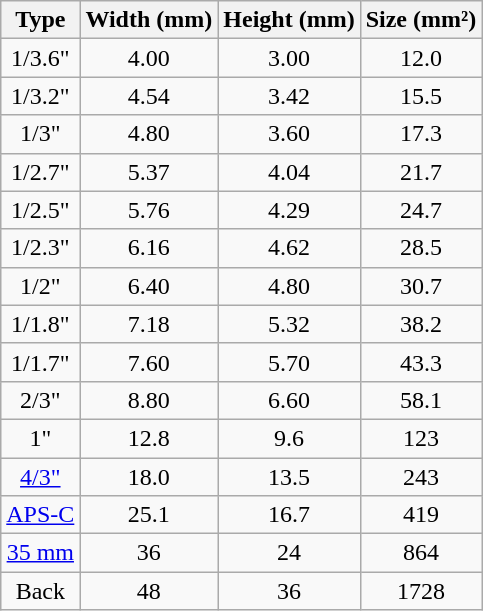<table style="text-align:center;" class="wikitable">
<tr>
<th>Type</th>
<th>Width (mm)</th>
<th>Height (mm)</th>
<th>Size (mm²)</th>
</tr>
<tr>
<td>1/3.6"</td>
<td>4.00</td>
<td>3.00</td>
<td>12.0</td>
</tr>
<tr>
<td>1/3.2"</td>
<td>4.54</td>
<td>3.42</td>
<td>15.5</td>
</tr>
<tr>
<td>1/3"</td>
<td>4.80</td>
<td>3.60</td>
<td>17.3</td>
</tr>
<tr>
<td>1/2.7"</td>
<td>5.37</td>
<td>4.04</td>
<td>21.7</td>
</tr>
<tr>
<td>1/2.5"</td>
<td>5.76</td>
<td>4.29</td>
<td>24.7</td>
</tr>
<tr>
<td>1/2.3"</td>
<td>6.16</td>
<td>4.62</td>
<td>28.5</td>
</tr>
<tr>
<td>1/2"</td>
<td>6.40</td>
<td>4.80</td>
<td>30.7</td>
</tr>
<tr>
<td>1/1.8"</td>
<td>7.18</td>
<td>5.32</td>
<td>38.2</td>
</tr>
<tr>
<td>1/1.7"</td>
<td>7.60</td>
<td>5.70</td>
<td>43.3</td>
</tr>
<tr>
<td>2/3"</td>
<td>8.80</td>
<td>6.60</td>
<td>58.1</td>
</tr>
<tr>
<td>1"</td>
<td>12.8</td>
<td>9.6</td>
<td>123</td>
</tr>
<tr>
<td><a href='#'>4/3"</a></td>
<td>18.0</td>
<td>13.5</td>
<td>243</td>
</tr>
<tr>
<td><a href='#'>APS-C</a></td>
<td>25.1</td>
<td>16.7</td>
<td>419</td>
</tr>
<tr>
<td><a href='#'>35 mm</a></td>
<td>36</td>
<td>24</td>
<td>864</td>
</tr>
<tr>
<td>Back</td>
<td>48</td>
<td>36</td>
<td>1728</td>
</tr>
</table>
